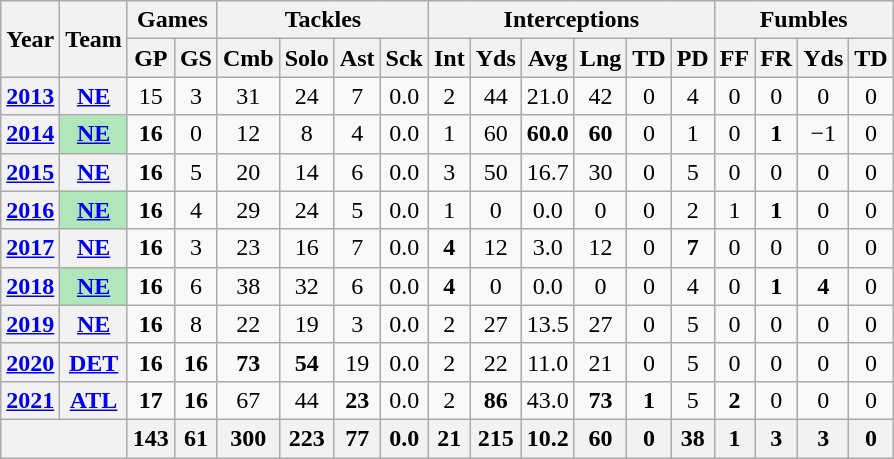<table class="wikitable" style="text-align:center;">
<tr>
<th rowspan="2">Year</th>
<th rowspan="2">Team</th>
<th colspan="2">Games</th>
<th colspan="4">Tackles</th>
<th colspan="6">Interceptions</th>
<th colspan="4">Fumbles</th>
</tr>
<tr>
<th>GP</th>
<th>GS</th>
<th>Cmb</th>
<th>Solo</th>
<th>Ast</th>
<th>Sck</th>
<th>Int</th>
<th>Yds</th>
<th>Avg</th>
<th>Lng</th>
<th>TD</th>
<th>PD</th>
<th>FF</th>
<th>FR</th>
<th>Yds</th>
<th>TD</th>
</tr>
<tr>
<th><a href='#'>2013</a></th>
<th><a href='#'>NE</a></th>
<td>15</td>
<td>3</td>
<td>31</td>
<td>24</td>
<td>7</td>
<td>0.0</td>
<td>2</td>
<td>44</td>
<td>21.0</td>
<td>42</td>
<td>0</td>
<td>4</td>
<td>0</td>
<td>0</td>
<td>0</td>
<td>0</td>
</tr>
<tr>
<th><a href='#'>2014</a></th>
<th style="background:#afe6ba;"><a href='#'>NE</a></th>
<td><strong>16</strong></td>
<td>0</td>
<td>12</td>
<td>8</td>
<td>4</td>
<td>0.0</td>
<td>1</td>
<td>60</td>
<td><strong>60.0</strong></td>
<td><strong>60</strong></td>
<td>0</td>
<td>1</td>
<td>0</td>
<td><strong>1</strong></td>
<td>−1</td>
<td>0</td>
</tr>
<tr>
<th><a href='#'>2015</a></th>
<th><a href='#'>NE</a></th>
<td><strong>16</strong></td>
<td>5</td>
<td>20</td>
<td>14</td>
<td>6</td>
<td>0.0</td>
<td>3</td>
<td>50</td>
<td>16.7</td>
<td>30</td>
<td>0</td>
<td>5</td>
<td>0</td>
<td>0</td>
<td>0</td>
<td>0</td>
</tr>
<tr>
<th><a href='#'>2016</a></th>
<th style="background:#afe6ba;"><a href='#'>NE</a></th>
<td><strong>16</strong></td>
<td>4</td>
<td>29</td>
<td>24</td>
<td>5</td>
<td>0.0</td>
<td>1</td>
<td>0</td>
<td>0.0</td>
<td>0</td>
<td>0</td>
<td>2</td>
<td>1</td>
<td><strong>1</strong></td>
<td>0</td>
<td>0</td>
</tr>
<tr>
<th><a href='#'>2017</a></th>
<th><a href='#'>NE</a></th>
<td><strong>16</strong></td>
<td>3</td>
<td>23</td>
<td>16</td>
<td>7</td>
<td>0.0</td>
<td><strong>4</strong></td>
<td>12</td>
<td>3.0</td>
<td>12</td>
<td>0</td>
<td><strong>7</strong></td>
<td>0</td>
<td>0</td>
<td>0</td>
<td>0</td>
</tr>
<tr>
<th><a href='#'>2018</a></th>
<th style="background:#afe6ba;"><a href='#'>NE</a></th>
<td><strong>16</strong></td>
<td>6</td>
<td>38</td>
<td>32</td>
<td>6</td>
<td>0.0</td>
<td><strong>4</strong></td>
<td>0</td>
<td>0.0</td>
<td>0</td>
<td>0</td>
<td>4</td>
<td>0</td>
<td><strong>1</strong></td>
<td><strong>4</strong></td>
<td>0</td>
</tr>
<tr>
<th><a href='#'>2019</a></th>
<th><a href='#'>NE</a></th>
<td><strong>16</strong></td>
<td>8</td>
<td>22</td>
<td>19</td>
<td>3</td>
<td>0.0</td>
<td>2</td>
<td>27</td>
<td>13.5</td>
<td>27</td>
<td>0</td>
<td>5</td>
<td>0</td>
<td>0</td>
<td>0</td>
<td>0</td>
</tr>
<tr>
<th><a href='#'>2020</a></th>
<th><a href='#'>DET</a></th>
<td><strong>16</strong></td>
<td><strong>16</strong></td>
<td><strong>73</strong></td>
<td><strong>54</strong></td>
<td>19</td>
<td>0.0</td>
<td>2</td>
<td>22</td>
<td>11.0</td>
<td>21</td>
<td>0</td>
<td>5</td>
<td>0</td>
<td>0</td>
<td>0</td>
<td>0</td>
</tr>
<tr>
<th><a href='#'>2021</a></th>
<th><a href='#'>ATL</a></th>
<td><strong>17</strong></td>
<td><strong>16</strong></td>
<td>67</td>
<td>44</td>
<td><strong>23</strong></td>
<td>0.0</td>
<td>2</td>
<td><strong>86</strong></td>
<td>43.0</td>
<td><strong>73</strong></td>
<td><strong>1</strong></td>
<td>5</td>
<td><strong>2</strong></td>
<td>0</td>
<td>0</td>
<td>0</td>
</tr>
<tr>
<th colspan="2"></th>
<th>143</th>
<th>61</th>
<th>300</th>
<th>223</th>
<th>77</th>
<th>0.0</th>
<th>21</th>
<th>215</th>
<th>10.2</th>
<th>60</th>
<th>0</th>
<th>38</th>
<th>1</th>
<th>3</th>
<th>3</th>
<th>0</th>
</tr>
</table>
